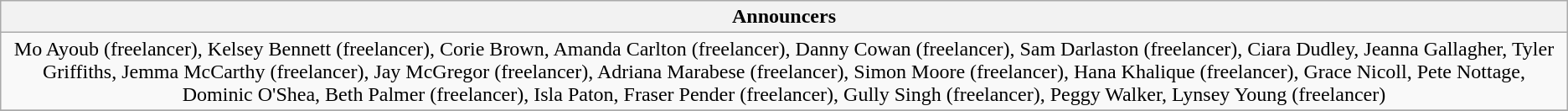<table class="wikitable" style="text-align:center;">
<tr>
<th>Announcers</th>
</tr>
<tr>
<td>Mo Ayoub (freelancer), Kelsey Bennett (freelancer), Corie Brown, Amanda Carlton (freelancer), Danny Cowan (freelancer), Sam Darlaston (freelancer), Ciara Dudley, Jeanna Gallagher, Tyler Griffiths, Jemma McCarthy (freelancer), Jay McGregor (freelancer), Adriana Marabese (freelancer), Simon Moore (freelancer), Hana Khalique (freelancer), Grace Nicoll, Pete Nottage, Dominic O'Shea, Beth Palmer (freelancer), Isla Paton, Fraser Pender (freelancer), Gully Singh (freelancer), Peggy Walker, Lynsey Young (freelancer)</td>
</tr>
<tr>
</tr>
</table>
